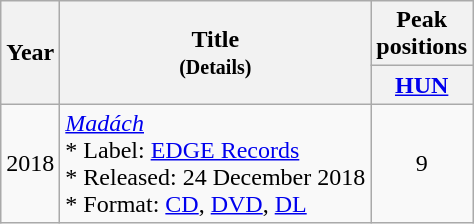<table class="wikitable">
<tr>
<th rowspan="2">Year</th>
<th rowspan="2">Title<br><small>(Details)</small></th>
<th colspan="1">Peak positions</th>
</tr>
<tr>
<th width="30"><a href='#'>HUN</a></th>
</tr>
<tr>
<td>2018</td>
<td><em><a href='#'>Madách</a></em><br>* Label: <a href='#'>EDGE Records</a><br>* Released: 24 December 2018<br>* Format: <a href='#'>CD</a>, <a href='#'>DVD</a>, <a href='#'>DL</a></td>
<td align="center">9</td>
</tr>
</table>
